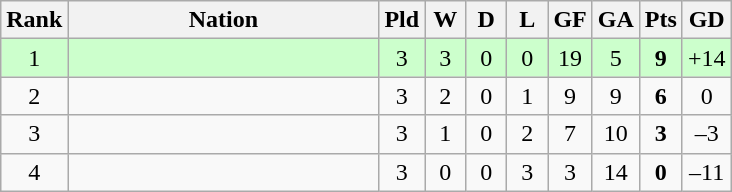<table class="wikitable" style="text-align: center;">
<tr>
<th width=5>Rank</th>
<th width=200>Nation</th>
<th width=20>Pld</th>
<th width=20>W</th>
<th width=20>D</th>
<th width=20>L</th>
<th width=20>GF</th>
<th width=20>GA</th>
<th width=20>Pts</th>
<th width=20>GD</th>
</tr>
<tr style="background:#ccffcc">
<td>1</td>
<td align=left></td>
<td>3</td>
<td>3</td>
<td>0</td>
<td>0</td>
<td>19</td>
<td>5</td>
<td><strong>9</strong></td>
<td>+14</td>
</tr>
<tr>
<td>2</td>
<td align=left></td>
<td>3</td>
<td>2</td>
<td>0</td>
<td>1</td>
<td>9</td>
<td>9</td>
<td><strong>6</strong></td>
<td>0</td>
</tr>
<tr>
<td>3</td>
<td align=left></td>
<td>3</td>
<td>1</td>
<td>0</td>
<td>2</td>
<td>7</td>
<td>10</td>
<td><strong>3</strong></td>
<td>–3</td>
</tr>
<tr>
<td>4</td>
<td align=left></td>
<td>3</td>
<td>0</td>
<td>0</td>
<td>3</td>
<td>3</td>
<td>14</td>
<td><strong>0</strong></td>
<td>–11</td>
</tr>
</table>
